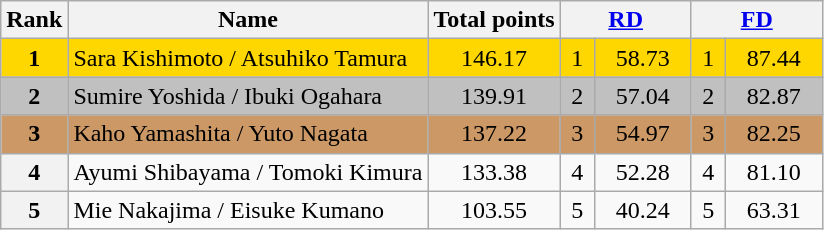<table class="wikitable sortable">
<tr>
<th>Rank</th>
<th>Name</th>
<th>Total points</th>
<th colspan="2" width="80px"><a href='#'>RD</a></th>
<th colspan="2" width="80px"><a href='#'>FD</a></th>
</tr>
<tr bgcolor="gold">
<td align="center"><strong>1</strong></td>
<td>Sara Kishimoto / Atsuhiko Tamura</td>
<td align="center">146.17</td>
<td align="center">1</td>
<td align="center">58.73</td>
<td align="center">1</td>
<td align="center">87.44</td>
</tr>
<tr bgcolor="silver">
<td align="center"><strong>2</strong></td>
<td>Sumire Yoshida / Ibuki Ogahara</td>
<td align="center">139.91</td>
<td align="center">2</td>
<td align="center">57.04</td>
<td align="center">2</td>
<td align="center">82.87</td>
</tr>
<tr bgcolor="cc9966">
<td align="center"><strong>3</strong></td>
<td>Kaho Yamashita / Yuto Nagata</td>
<td align="center">137.22</td>
<td align="center">3</td>
<td align="center">54.97</td>
<td align="center">3</td>
<td align="center">82.25</td>
</tr>
<tr>
<th>4</th>
<td>Ayumi Shibayama / Tomoki Kimura</td>
<td align="center">133.38</td>
<td align="center">4</td>
<td align="center">52.28</td>
<td align="center">4</td>
<td align="center">81.10</td>
</tr>
<tr>
<th>5</th>
<td>Mie Nakajima / Eisuke Kumano</td>
<td align="center">103.55</td>
<td align="center">5</td>
<td align="center">40.24</td>
<td align="center">5</td>
<td align="center">63.31</td>
</tr>
</table>
